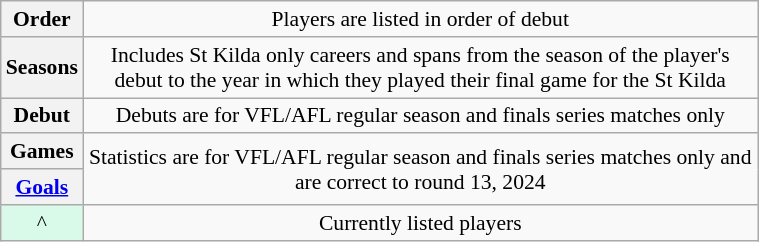<table class="wikitable plainrowheaders"  style="font-size:90%; text-align:center; width:40%;">
<tr>
<th scope="row" style="text-align:center;">Order</th>
<td>Players are listed in order of debut</td>
</tr>
<tr>
<th scope="row" style="text-align:center;">Seasons</th>
<td>Includes St Kilda only careers and spans from the season of the player's debut to the year in which they played their final game for the St Kilda</td>
</tr>
<tr>
<th scope="row" style="text-align:center;">Debut</th>
<td>Debuts are for VFL/AFL regular season and finals series matches only</td>
</tr>
<tr>
<th scope="row" style="text-align:center;">Games</th>
<td rowspan="2">Statistics are for VFL/AFL regular season and finals series matches only and are correct to round 13, 2024</td>
</tr>
<tr>
<th scope="row" style="text-align:center;"><a href='#'>Goals</a></th>
</tr>
<tr>
<td scope="row" style="text-align:center; background:#D9F9E9;">^</td>
<td>Currently listed players</td>
</tr>
</table>
